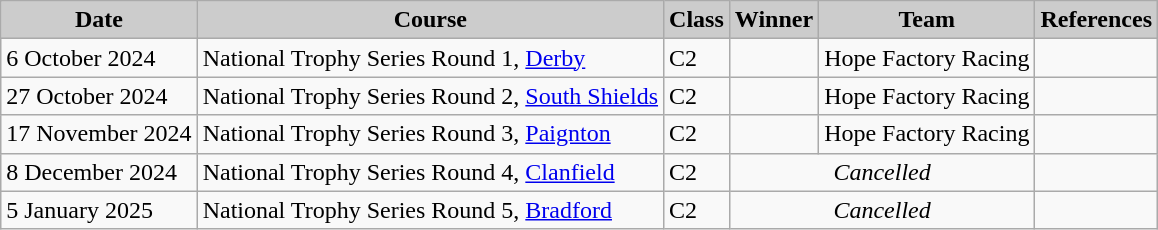<table class="wikitable sortable alternance ">
<tr>
<th scope="col" style="background-color:#CCCCCC;">Date</th>
<th scope="col" style="background-color:#CCCCCC;">Course</th>
<th scope="col" style="background-color:#CCCCCC;">Class</th>
<th scope="col" style="background-color:#CCCCCC;">Winner</th>
<th scope="col" style="background-color:#CCCCCC;">Team</th>
<th scope="col" style="background-color:#CCCCCC;">References</th>
</tr>
<tr>
<td>6 October 2024</td>
<td> National Trophy Series Round 1, <a href='#'>Derby</a></td>
<td>C2</td>
<td></td>
<td>Hope Factory Racing</td>
<td></td>
</tr>
<tr>
<td>27 October 2024</td>
<td> National Trophy Series Round 2, <a href='#'>South Shields</a></td>
<td>C2</td>
<td></td>
<td>Hope Factory Racing</td>
<td></td>
</tr>
<tr>
<td>17 November 2024</td>
<td> National Trophy Series Round 3, <a href='#'>Paignton</a></td>
<td>C2</td>
<td></td>
<td>Hope Factory Racing</td>
<td></td>
</tr>
<tr>
<td>8 December 2024</td>
<td> National Trophy Series Round 4, <a href='#'>Clanfield</a></td>
<td>C2</td>
<td align=center colspan="2"><em>Cancelled</em></td>
<td></td>
</tr>
<tr>
<td>5 January 2025</td>
<td> National Trophy Series Round 5, <a href='#'>Bradford</a></td>
<td>C2</td>
<td align=center colspan="2"><em>Cancelled</em></td>
<td></td>
</tr>
</table>
